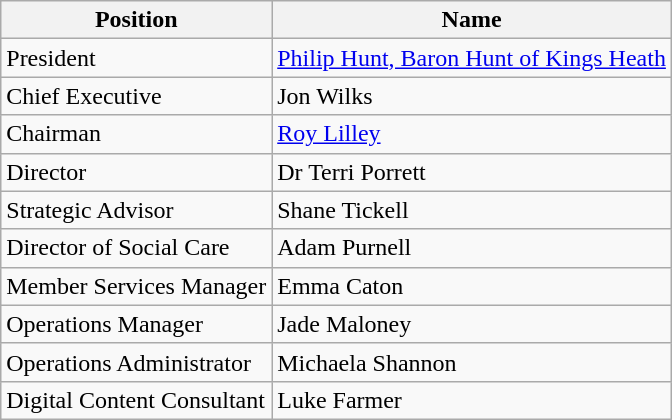<table class="wikitable">
<tr>
<th>Position</th>
<th>Name</th>
</tr>
<tr>
<td>President</td>
<td><a href='#'>Philip Hunt, Baron Hunt of Kings Heath</a></td>
</tr>
<tr>
<td>Chief Executive</td>
<td>Jon Wilks</td>
</tr>
<tr>
<td>Chairman</td>
<td><a href='#'>Roy Lilley</a></td>
</tr>
<tr>
<td>Director</td>
<td>Dr Terri Porrett</td>
</tr>
<tr>
<td>Strategic Advisor</td>
<td>Shane Tickell</td>
</tr>
<tr>
<td>Director of Social Care</td>
<td>Adam Purnell</td>
</tr>
<tr>
<td>Member Services Manager</td>
<td>Emma Caton</td>
</tr>
<tr>
<td>Operations Manager</td>
<td>Jade Maloney</td>
</tr>
<tr>
<td>Operations Administrator</td>
<td>Michaela Shannon</td>
</tr>
<tr>
<td>Digital Content Consultant</td>
<td>Luke Farmer</td>
</tr>
</table>
